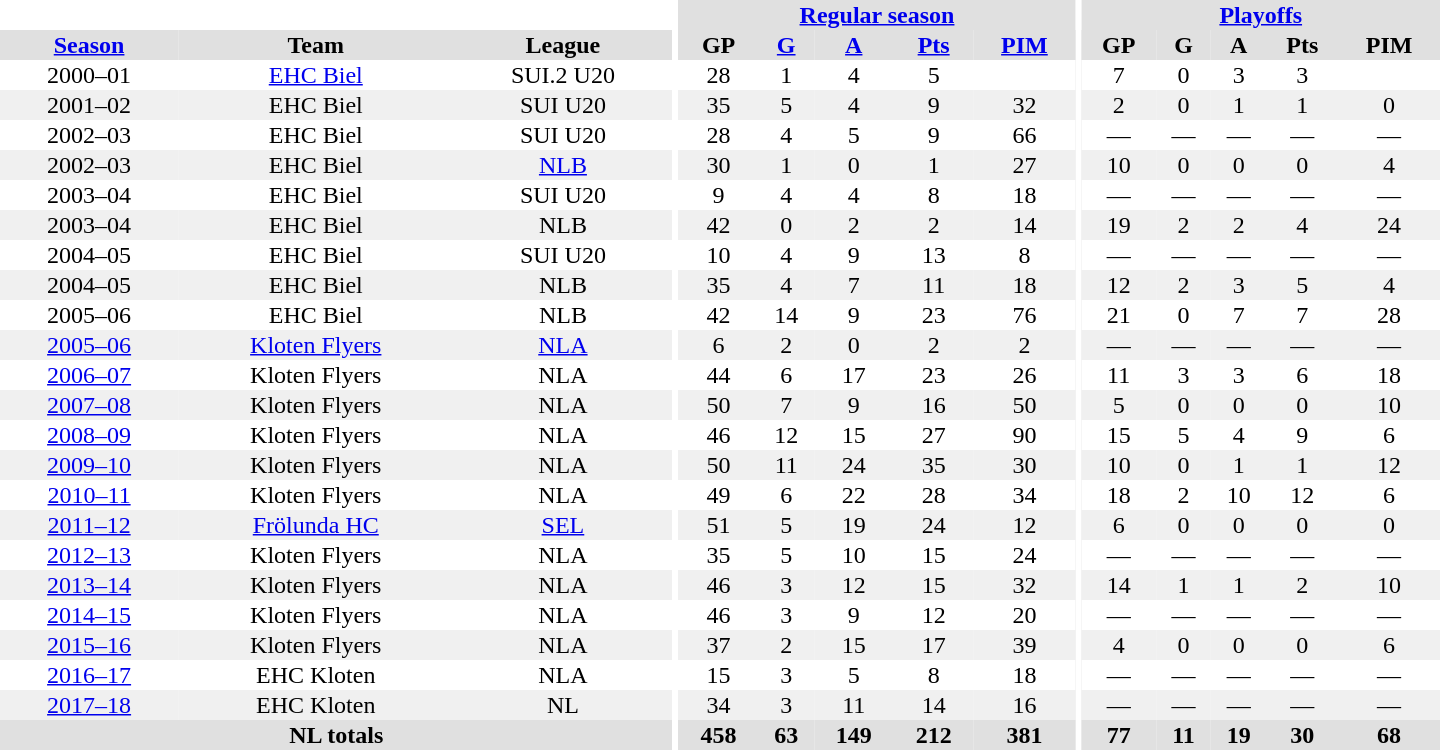<table border="0" cellpadding="1" cellspacing="0" style="text-align:center; width:60em">
<tr style="background:#e0e0e0;">
<th colspan="3" style="background:#fff;"></th>
<th rowspan="99" style="background:#fff;"></th>
<th colspan="5"><a href='#'>Regular season</a></th>
<th rowspan="99" style="background:#fff;"></th>
<th colspan="5"><a href='#'>Playoffs</a></th>
</tr>
<tr style="background:#e0e0e0;">
<th><a href='#'>Season</a></th>
<th>Team</th>
<th>League</th>
<th>GP</th>
<th><a href='#'>G</a></th>
<th><a href='#'>A</a></th>
<th><a href='#'>Pts</a></th>
<th><a href='#'>PIM</a></th>
<th>GP</th>
<th>G</th>
<th>A</th>
<th>Pts</th>
<th>PIM</th>
</tr>
<tr>
<td>2000–01</td>
<td><a href='#'>EHC Biel</a></td>
<td>SUI.2 U20</td>
<td>28</td>
<td>1</td>
<td>4</td>
<td>5</td>
<td></td>
<td>7</td>
<td>0</td>
<td>3</td>
<td>3</td>
<td></td>
</tr>
<tr style="background:#f0f0f0;">
<td>2001–02</td>
<td>EHC Biel</td>
<td>SUI U20</td>
<td>35</td>
<td>5</td>
<td>4</td>
<td>9</td>
<td>32</td>
<td>2</td>
<td>0</td>
<td>1</td>
<td>1</td>
<td>0</td>
</tr>
<tr>
<td>2002–03</td>
<td>EHC Biel</td>
<td>SUI U20</td>
<td>28</td>
<td>4</td>
<td>5</td>
<td>9</td>
<td>66</td>
<td>—</td>
<td>—</td>
<td>—</td>
<td>—</td>
<td>—</td>
</tr>
<tr style="background:#f0f0f0;">
<td>2002–03</td>
<td>EHC Biel</td>
<td><a href='#'>NLB</a></td>
<td>30</td>
<td>1</td>
<td>0</td>
<td>1</td>
<td>27</td>
<td>10</td>
<td>0</td>
<td>0</td>
<td>0</td>
<td>4</td>
</tr>
<tr>
<td>2003–04</td>
<td>EHC Biel</td>
<td>SUI U20</td>
<td>9</td>
<td>4</td>
<td>4</td>
<td>8</td>
<td>18</td>
<td>—</td>
<td>—</td>
<td>—</td>
<td>—</td>
<td>—</td>
</tr>
<tr style="background:#f0f0f0;">
<td>2003–04</td>
<td>EHC Biel</td>
<td>NLB</td>
<td>42</td>
<td>0</td>
<td>2</td>
<td>2</td>
<td>14</td>
<td>19</td>
<td>2</td>
<td>2</td>
<td>4</td>
<td>24</td>
</tr>
<tr>
<td>2004–05</td>
<td>EHC Biel</td>
<td>SUI U20</td>
<td>10</td>
<td>4</td>
<td>9</td>
<td>13</td>
<td>8</td>
<td>—</td>
<td>—</td>
<td>—</td>
<td>—</td>
<td>—</td>
</tr>
<tr style="background:#f0f0f0;">
<td>2004–05</td>
<td>EHC Biel</td>
<td>NLB</td>
<td>35</td>
<td>4</td>
<td>7</td>
<td>11</td>
<td>18</td>
<td>12</td>
<td>2</td>
<td>3</td>
<td>5</td>
<td>4</td>
</tr>
<tr>
<td>2005–06</td>
<td>EHC Biel</td>
<td>NLB</td>
<td>42</td>
<td>14</td>
<td>9</td>
<td>23</td>
<td>76</td>
<td>21</td>
<td>0</td>
<td>7</td>
<td>7</td>
<td>28</td>
</tr>
<tr style="background:#f0f0f0;">
<td><a href='#'>2005–06</a></td>
<td><a href='#'>Kloten Flyers</a></td>
<td><a href='#'>NLA</a></td>
<td>6</td>
<td>2</td>
<td>0</td>
<td>2</td>
<td>2</td>
<td>—</td>
<td>—</td>
<td>—</td>
<td>—</td>
<td>—</td>
</tr>
<tr>
<td><a href='#'>2006–07</a></td>
<td>Kloten Flyers</td>
<td>NLA</td>
<td>44</td>
<td>6</td>
<td>17</td>
<td>23</td>
<td>26</td>
<td>11</td>
<td>3</td>
<td>3</td>
<td>6</td>
<td>18</td>
</tr>
<tr style="background:#f0f0f0;">
<td><a href='#'>2007–08</a></td>
<td>Kloten Flyers</td>
<td>NLA</td>
<td>50</td>
<td>7</td>
<td>9</td>
<td>16</td>
<td>50</td>
<td>5</td>
<td>0</td>
<td>0</td>
<td>0</td>
<td>10</td>
</tr>
<tr>
<td><a href='#'>2008–09</a></td>
<td>Kloten Flyers</td>
<td>NLA</td>
<td>46</td>
<td>12</td>
<td>15</td>
<td>27</td>
<td>90</td>
<td>15</td>
<td>5</td>
<td>4</td>
<td>9</td>
<td>6</td>
</tr>
<tr style="background:#f0f0f0;">
<td><a href='#'>2009–10</a></td>
<td>Kloten Flyers</td>
<td>NLA</td>
<td>50</td>
<td>11</td>
<td>24</td>
<td>35</td>
<td>30</td>
<td>10</td>
<td>0</td>
<td>1</td>
<td>1</td>
<td>12</td>
</tr>
<tr>
<td><a href='#'>2010–11</a></td>
<td>Kloten Flyers</td>
<td>NLA</td>
<td>49</td>
<td>6</td>
<td>22</td>
<td>28</td>
<td>34</td>
<td>18</td>
<td>2</td>
<td>10</td>
<td>12</td>
<td>6</td>
</tr>
<tr style="background:#f0f0f0;">
<td><a href='#'>2011–12</a></td>
<td><a href='#'>Frölunda HC</a></td>
<td><a href='#'>SEL</a></td>
<td>51</td>
<td>5</td>
<td>19</td>
<td>24</td>
<td>12</td>
<td>6</td>
<td>0</td>
<td>0</td>
<td>0</td>
<td>0</td>
</tr>
<tr>
<td><a href='#'>2012–13</a></td>
<td>Kloten Flyers</td>
<td>NLA</td>
<td>35</td>
<td>5</td>
<td>10</td>
<td>15</td>
<td>24</td>
<td>—</td>
<td>—</td>
<td>—</td>
<td>—</td>
<td>—</td>
</tr>
<tr style="background:#f0f0f0;">
<td><a href='#'>2013–14</a></td>
<td>Kloten Flyers</td>
<td>NLA</td>
<td>46</td>
<td>3</td>
<td>12</td>
<td>15</td>
<td>32</td>
<td>14</td>
<td>1</td>
<td>1</td>
<td>2</td>
<td>10</td>
</tr>
<tr>
<td><a href='#'>2014–15</a></td>
<td>Kloten Flyers</td>
<td>NLA</td>
<td>46</td>
<td>3</td>
<td>9</td>
<td>12</td>
<td>20</td>
<td>—</td>
<td>—</td>
<td>—</td>
<td>—</td>
<td>—</td>
</tr>
<tr style="background:#f0f0f0;">
<td><a href='#'>2015–16</a></td>
<td>Kloten Flyers</td>
<td>NLA</td>
<td>37</td>
<td>2</td>
<td>15</td>
<td>17</td>
<td>39</td>
<td>4</td>
<td>0</td>
<td>0</td>
<td>0</td>
<td>6</td>
</tr>
<tr>
<td><a href='#'>2016–17</a></td>
<td>EHC Kloten</td>
<td>NLA</td>
<td>15</td>
<td>3</td>
<td>5</td>
<td>8</td>
<td>18</td>
<td>—</td>
<td>—</td>
<td>—</td>
<td>—</td>
<td>—</td>
</tr>
<tr style="background:#f0f0f0;">
<td><a href='#'>2017–18</a></td>
<td>EHC Kloten</td>
<td>NL</td>
<td>34</td>
<td>3</td>
<td>11</td>
<td>14</td>
<td>16</td>
<td>—</td>
<td>—</td>
<td>—</td>
<td>—</td>
<td>—</td>
</tr>
<tr style="background:#e0e0e0;">
<th colspan="3">NL totals</th>
<th>458</th>
<th>63</th>
<th>149</th>
<th>212</th>
<th>381</th>
<th>77</th>
<th>11</th>
<th>19</th>
<th>30</th>
<th>68</th>
</tr>
</table>
